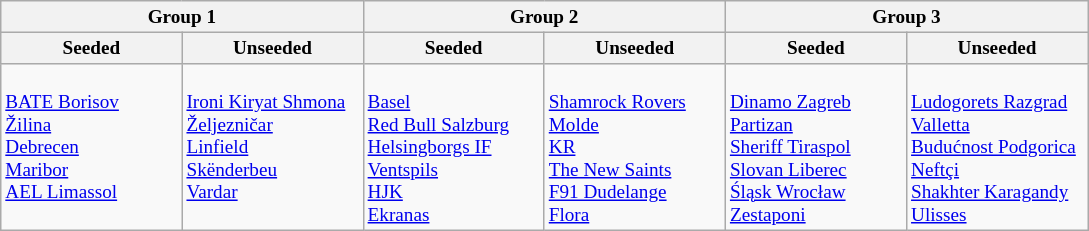<table class="wikitable" style="font-size:80%">
<tr>
<th colspan=2>Group 1</th>
<th colspan=2>Group 2</th>
<th colspan=2>Group 3</th>
</tr>
<tr>
<th width=16%>Seeded</th>
<th width=16%>Unseeded</th>
<th width=16%>Seeded</th>
<th width=16%>Unseeded</th>
<th width=16%>Seeded</th>
<th width=16%>Unseeded</th>
</tr>
<tr>
<td valign=top><br> <a href='#'>BATE Borisov</a><br>
 <a href='#'>Žilina</a><br>
 <a href='#'>Debrecen</a><br>
 <a href='#'>Maribor</a><br>
 <a href='#'>AEL Limassol</a></td>
<td valign=top><br> <a href='#'>Ironi Kiryat Shmona</a><br>
 <a href='#'>Željezničar</a><br>
 <a href='#'>Linfield</a><br>
 <a href='#'>Skënderbeu</a><br>
 <a href='#'>Vardar</a></td>
<td valign=top><br> <a href='#'>Basel</a><br>
 <a href='#'>Red Bull Salzburg</a><br>
 <a href='#'>Helsingborgs IF</a><br>
 <a href='#'>Ventspils</a><br>
 <a href='#'>HJK</a><br>
 <a href='#'>Ekranas</a></td>
<td valign=top><br> <a href='#'>Shamrock Rovers</a><br>
 <a href='#'>Molde</a><br>
 <a href='#'>KR</a><br>
 <a href='#'>The New Saints</a><br>
 <a href='#'>F91 Dudelange</a><br>
 <a href='#'>Flora</a></td>
<td valign=top><br> <a href='#'>Dinamo Zagreb</a><br>
 <a href='#'>Partizan</a><br>
 <a href='#'>Sheriff Tiraspol</a><br>
 <a href='#'>Slovan Liberec</a><br>
 <a href='#'>Śląsk Wrocław</a><br>
 <a href='#'>Zestaponi</a></td>
<td valign=top><br> <a href='#'>Ludogorets Razgrad</a><br>
 <a href='#'>Valletta</a><br>
 <a href='#'>Budućnost Podgorica</a><br>
 <a href='#'>Neftçi</a><br>
 <a href='#'>Shakhter Karagandy</a><br>
 <a href='#'>Ulisses</a></td>
</tr>
</table>
